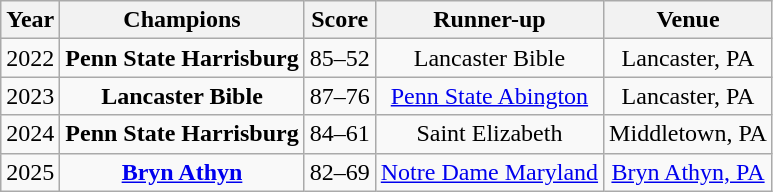<table class="wikitable sortable">
<tr>
<th>Year</th>
<th>Champions</th>
<th>Score</th>
<th>Runner-up</th>
<th>Venue</th>
</tr>
<tr align=center>
<td>2022</td>
<td><strong>Penn State Harrisburg</strong></td>
<td>85–52</td>
<td>Lancaster Bible</td>
<td>Lancaster, PA</td>
</tr>
<tr align=center>
<td>2023</td>
<td><strong>Lancaster Bible</strong></td>
<td>87–76</td>
<td><a href='#'>Penn State Abington</a></td>
<td>Lancaster, PA</td>
</tr>
<tr align=center>
<td>2024</td>
<td><strong>Penn State Harrisburg</strong></td>
<td>84–61</td>
<td>Saint Elizabeth</td>
<td>Middletown, PA</td>
</tr>
<tr align=center>
<td>2025</td>
<td><strong><a href='#'>Bryn Athyn</a></strong></td>
<td>82–69</td>
<td><a href='#'>Notre Dame Maryland</a></td>
<td><a href='#'>Bryn Athyn, PA</a></td>
</tr>
</table>
